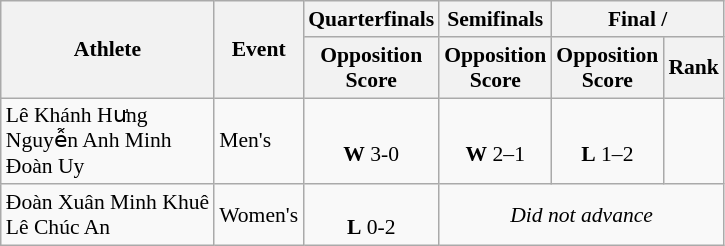<table class="wikitable" style="font-size: 90%">
<tr>
<th rowspan="2">Athlete</th>
<th rowspan="2">Event</th>
<th>Quarterfinals</th>
<th>Semifinals</th>
<th colspan="2">Final / </th>
</tr>
<tr>
<th>Opposition<br>Score</th>
<th>Opposition<br>Score</th>
<th>Opposition<br>Score</th>
<th>Rank</th>
</tr>
<tr align="center">
<td align="left">Lê Khánh Hưng<br>Nguyễn Anh Minh<br>Đoàn Uy</td>
<td align="left">Men's</td>
<td><br><strong>W</strong> 3-0</td>
<td><br><strong>W</strong> 2–1</td>
<td><br><strong>L</strong> 1–2</td>
<td></td>
</tr>
<tr align="center">
<td align="left">Đoàn Xuân Minh Khuê<br>Lê Chúc An</td>
<td align="left">Women's</td>
<td><br><strong>L</strong> 0-2</td>
<td colspan=3><em>Did not advance</em></td>
</tr>
</table>
